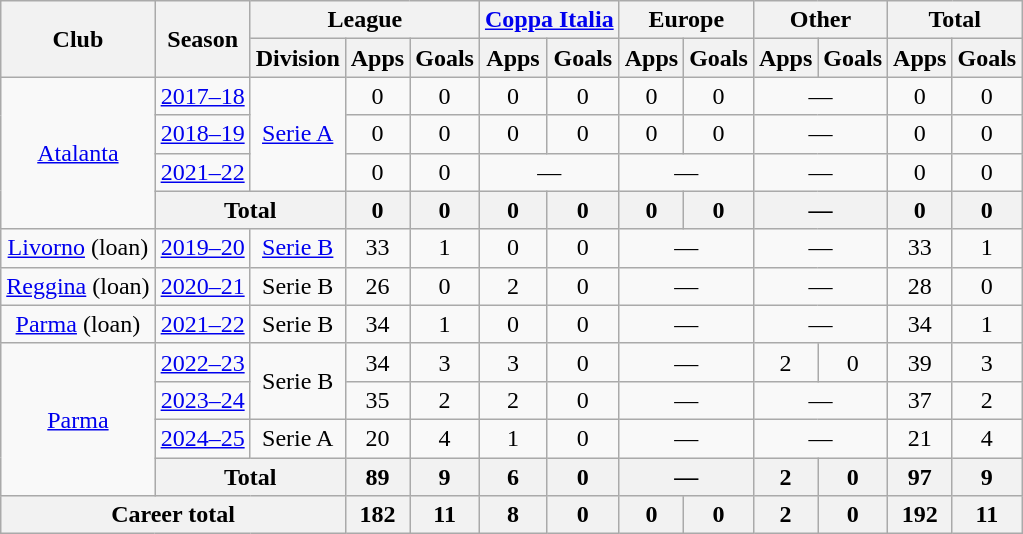<table class="wikitable" style="text-align: center">
<tr>
<th rowspan="2">Club</th>
<th rowspan="2">Season</th>
<th colspan="3">League</th>
<th colspan="2"><a href='#'>Coppa Italia</a></th>
<th colspan="2">Europe</th>
<th colspan="2">Other</th>
<th colspan="2">Total</th>
</tr>
<tr>
<th>Division</th>
<th>Apps</th>
<th>Goals</th>
<th>Apps</th>
<th>Goals</th>
<th>Apps</th>
<th>Goals</th>
<th>Apps</th>
<th>Goals</th>
<th>Apps</th>
<th>Goals</th>
</tr>
<tr>
<td rowspan="4"><a href='#'>Atalanta</a></td>
<td><a href='#'>2017–18</a></td>
<td rowspan="3"><a href='#'>Serie A</a></td>
<td>0</td>
<td>0</td>
<td>0</td>
<td>0</td>
<td>0</td>
<td>0</td>
<td colspan="2">—</td>
<td>0</td>
<td>0</td>
</tr>
<tr>
<td><a href='#'>2018–19</a></td>
<td>0</td>
<td>0</td>
<td>0</td>
<td>0</td>
<td>0</td>
<td>0</td>
<td colspan="2">—</td>
<td>0</td>
<td>0</td>
</tr>
<tr>
<td><a href='#'>2021–22</a></td>
<td>0</td>
<td>0</td>
<td colspan="2">—</td>
<td colspan="2">—</td>
<td colspan="2">—</td>
<td>0</td>
<td>0</td>
</tr>
<tr>
<th colspan="2">Total</th>
<th>0</th>
<th>0</th>
<th>0</th>
<th>0</th>
<th>0</th>
<th>0</th>
<th colspan="2">—</th>
<th>0</th>
<th>0</th>
</tr>
<tr>
<td><a href='#'>Livorno</a> (loan)</td>
<td><a href='#'>2019–20</a></td>
<td><a href='#'>Serie B</a></td>
<td>33</td>
<td>1</td>
<td>0</td>
<td>0</td>
<td colspan="2">—</td>
<td colspan="2">—</td>
<td>33</td>
<td>1</td>
</tr>
<tr>
<td><a href='#'>Reggina</a> (loan)</td>
<td><a href='#'>2020–21</a></td>
<td>Serie B</td>
<td>26</td>
<td>0</td>
<td>2</td>
<td>0</td>
<td colspan="2">—</td>
<td colspan="2">—</td>
<td>28</td>
<td>0</td>
</tr>
<tr>
<td><a href='#'>Parma</a> (loan)</td>
<td><a href='#'>2021–22</a></td>
<td>Serie B</td>
<td>34</td>
<td>1</td>
<td>0</td>
<td>0</td>
<td colspan="2">—</td>
<td colspan="2">—</td>
<td>34</td>
<td>1</td>
</tr>
<tr>
<td rowspan="4"><a href='#'>Parma</a></td>
<td><a href='#'>2022–23</a></td>
<td rowspan="2">Serie B</td>
<td>34</td>
<td>3</td>
<td>3</td>
<td>0</td>
<td colspan="2">—</td>
<td>2</td>
<td>0</td>
<td>39</td>
<td>3</td>
</tr>
<tr>
<td><a href='#'>2023–24</a></td>
<td>35</td>
<td>2</td>
<td>2</td>
<td>0</td>
<td colspan="2">—</td>
<td colspan="2">—</td>
<td>37</td>
<td>2</td>
</tr>
<tr>
<td><a href='#'>2024–25</a></td>
<td>Serie A</td>
<td>20</td>
<td>4</td>
<td>1</td>
<td>0</td>
<td colspan="2">—</td>
<td colspan="2">—</td>
<td>21</td>
<td>4</td>
</tr>
<tr>
<th colspan="2">Total</th>
<th>89</th>
<th>9</th>
<th>6</th>
<th>0</th>
<th colspan="2">—</th>
<th>2</th>
<th>0</th>
<th>97</th>
<th>9</th>
</tr>
<tr>
<th colspan="3">Career total</th>
<th>182</th>
<th>11</th>
<th>8</th>
<th>0</th>
<th>0</th>
<th>0</th>
<th>2</th>
<th>0</th>
<th>192</th>
<th>11</th>
</tr>
</table>
